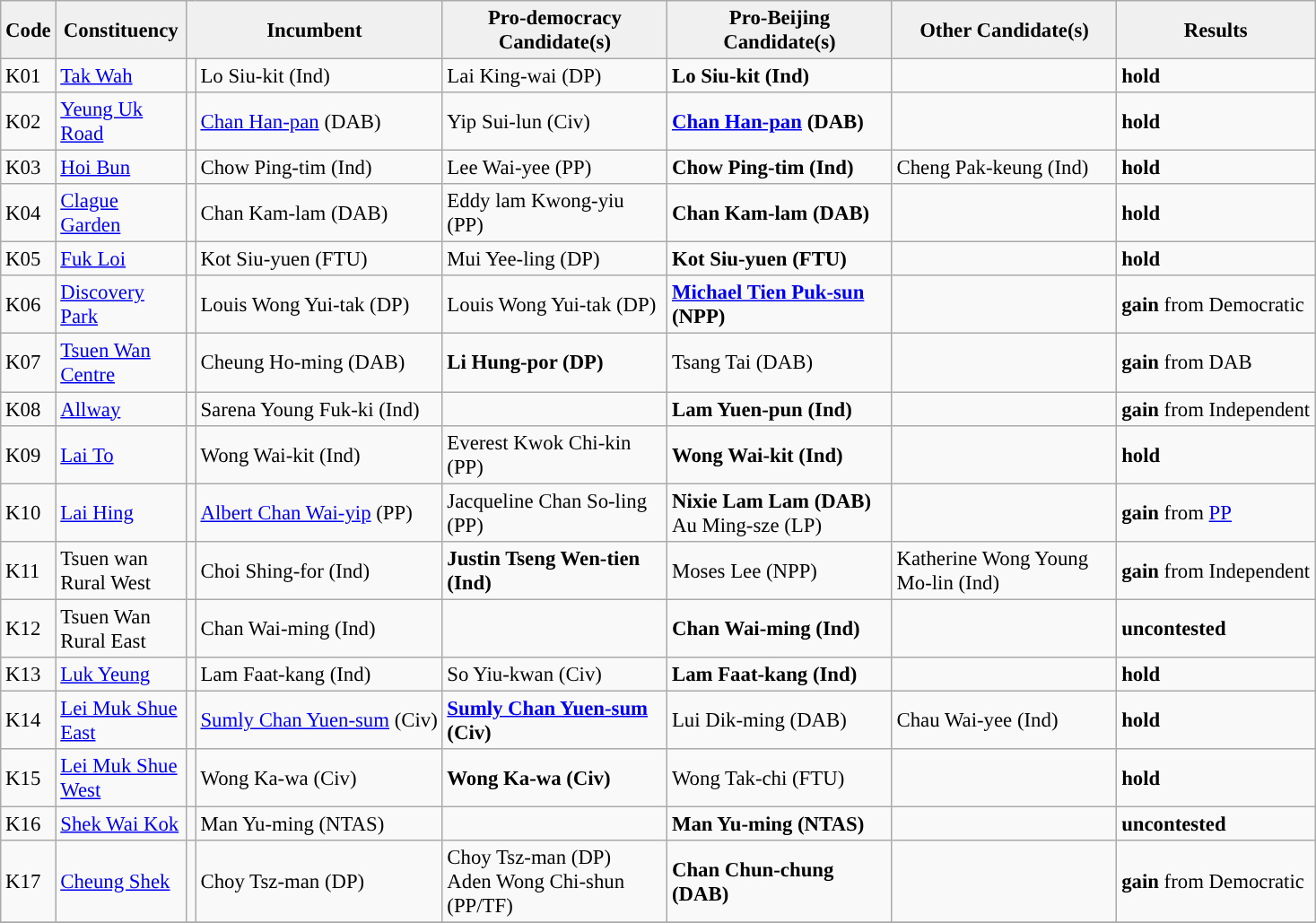<table class="wikitable" style="font-size: 95%;">
<tr>
<th align="center" style="background:#f0f0f0;" width="20px">Code</th>
<th align="center" style="background:#f0f0f0;" width="90px">Constituency</th>
<th align="center" style="background:#f0f0f0;" width="120px" colspan=2>Incumbent</th>
<th align="center" style="background:#f0f0f0;" width="160px">Pro-democracy Candidate(s)</th>
<th align="center" style="background:#f0f0f0;" width="160px">Pro-Beijing Candidate(s)</th>
<th align="center" style="background:#f0f0f0;" width="160px">Other Candidate(s)</th>
<th align="center" style="background:#f0f0f0;" width="100px" colspan="2">Results</th>
</tr>
<tr>
<td>K01</td>
<td><a href='#'>Tak Wah</a></td>
<td></td>
<td>Lo Siu-kit (Ind)</td>
<td>Lai King-wai (DP)</td>
<td><strong>Lo Siu-kit (Ind)</strong></td>
<td></td>
<td> <strong>hold</strong></td>
</tr>
<tr>
<td>K02</td>
<td><a href='#'>Yeung Uk Road</a></td>
<td></td>
<td><a href='#'>Chan Han-pan</a> (DAB)</td>
<td>Yip Sui-lun (Civ)</td>
<td><strong><a href='#'>Chan Han-pan</a> (DAB)</strong></td>
<td></td>
<td> <strong>hold</strong></td>
</tr>
<tr>
<td>K03</td>
<td><a href='#'>Hoi Bun</a></td>
<td></td>
<td>Chow Ping-tim (Ind)</td>
<td>Lee Wai-yee (PP)</td>
<td><strong>Chow Ping-tim (Ind)</strong></td>
<td>Cheng Pak-keung (Ind)</td>
<td> <strong>hold</strong></td>
</tr>
<tr>
<td>K04</td>
<td><a href='#'>Clague Garden</a></td>
<td></td>
<td>Chan Kam-lam (DAB)</td>
<td>Eddy lam Kwong-yiu (PP)</td>
<td><strong>Chan Kam-lam (DAB)</strong></td>
<td></td>
<td> <strong>hold</strong></td>
</tr>
<tr>
<td>K05</td>
<td><a href='#'>Fuk Loi</a></td>
<td></td>
<td>Kot Siu-yuen (FTU)</td>
<td>Mui Yee-ling (DP)</td>
<td><strong>Kot Siu-yuen (FTU)</strong></td>
<td></td>
<td> <strong>hold</strong></td>
</tr>
<tr>
<td>K06</td>
<td><a href='#'>Discovery Park</a></td>
<td></td>
<td>Louis Wong Yui-tak (DP)</td>
<td>Louis Wong Yui-tak (DP)</td>
<td><strong><a href='#'>Michael Tien Puk-sun</a> (NPP)</strong></td>
<td></td>
<td> <strong>gain</strong> from Democratic</td>
</tr>
<tr>
<td>K07</td>
<td><a href='#'>Tsuen Wan Centre</a></td>
<td></td>
<td>Cheung Ho-ming (DAB)</td>
<td><strong>Li Hung-por (DP)</strong></td>
<td>Tsang Tai (DAB)</td>
<td></td>
<td> <strong>gain</strong> from DAB</td>
</tr>
<tr>
<td>K08</td>
<td><a href='#'>Allway</a></td>
<td></td>
<td>Sarena Young Fuk-ki (Ind)</td>
<td></td>
<td><strong>Lam Yuen-pun (Ind)</strong></td>
<td></td>
<td> <strong>gain</strong> from Independent</td>
</tr>
<tr>
<td>K09</td>
<td><a href='#'>Lai To</a></td>
<td></td>
<td>Wong Wai-kit (Ind)</td>
<td>Everest Kwok Chi-kin (PP)</td>
<td><strong>Wong Wai-kit (Ind)</strong> </td>
<td></td>
<td> <strong>hold</strong></td>
</tr>
<tr>
<td>K10</td>
<td><a href='#'>Lai Hing</a></td>
<td></td>
<td><a href='#'>Albert Chan Wai-yip</a> (PP)</td>
<td>Jacqueline Chan So-ling (PP)</td>
<td><strong>Nixie Lam Lam (DAB)</strong><br>Au Ming-sze (LP)</td>
<td></td>
<td> <strong>gain</strong> from <a href='#'>PP</a></td>
</tr>
<tr>
<td>K11</td>
<td>Tsuen wan Rural West</td>
<td></td>
<td>Choi Shing-for (Ind)</td>
<td><strong>Justin Tseng Wen-tien (Ind)</strong></td>
<td>Moses Lee (NPP)</td>
<td>Katherine Wong Young Mo-lin (Ind)</td>
<td> <strong>gain</strong> from Independent</td>
</tr>
<tr>
<td>K12</td>
<td>Tsuen Wan Rural East</td>
<td></td>
<td>Chan Wai-ming (Ind)</td>
<td></td>
<td><strong>Chan Wai-ming (Ind)</strong></td>
<td></td>
<td> <strong>uncontested</strong></td>
</tr>
<tr>
<td>K13</td>
<td><a href='#'>Luk Yeung</a></td>
<td></td>
<td>Lam Faat-kang (Ind)</td>
<td>So Yiu-kwan (Civ)</td>
<td><strong>Lam Faat-kang (Ind)</strong> </td>
<td></td>
<td> <strong>hold</strong></td>
</tr>
<tr>
<td>K14</td>
<td><a href='#'>Lei Muk Shue East</a></td>
<td></td>
<td><a href='#'>Sumly Chan Yuen-sum</a> (Civ)</td>
<td><strong><a href='#'>Sumly Chan Yuen-sum</a> (Civ)</strong></td>
<td>Lui Dik-ming (DAB)</td>
<td>Chau Wai-yee (Ind)</td>
<td> <strong>hold</strong></td>
</tr>
<tr>
<td>K15</td>
<td><a href='#'>Lei Muk Shue West</a></td>
<td></td>
<td>Wong Ka-wa (Civ)</td>
<td><strong>Wong Ka-wa (Civ)</strong></td>
<td>Wong Tak-chi (FTU)</td>
<td></td>
<td> <strong>hold</strong></td>
</tr>
<tr>
<td>K16</td>
<td><a href='#'>Shek Wai Kok</a></td>
<td></td>
<td>Man Yu-ming (NTAS)</td>
<td></td>
<td><strong>Man Yu-ming (NTAS)</strong></td>
<td></td>
<td> <strong>uncontested</strong></td>
</tr>
<tr>
<td>K17</td>
<td><a href='#'>Cheung Shek</a></td>
<td></td>
<td>Choy Tsz-man (DP)</td>
<td>Choy Tsz-man (DP)<br>Aden Wong Chi-shun (PP/TF)</td>
<td><strong> Chan Chun-chung (DAB)</strong></td>
<td></td>
<td> <strong>gain</strong> from Democratic</td>
</tr>
<tr>
</tr>
</table>
